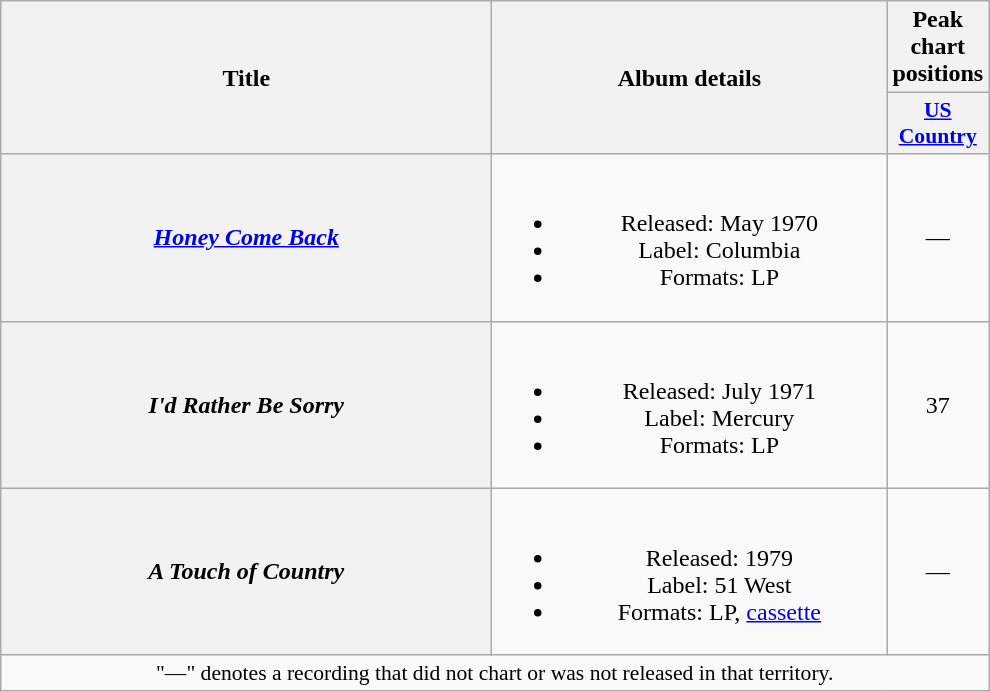<table class="wikitable plainrowheaders" style="text-align:center;">
<tr>
<th scope="col" rowspan="2" style="width:20em;">Title</th>
<th scope="col" rowspan="2" style="width:16em;">Album details</th>
<th scope="col" colspan="2">Peak chart<br>positions</th>
</tr>
<tr>
<th scope="col" style="width:2em;font-size:90%;"><a href='#'>US<br>Country</a><br></th>
</tr>
<tr>
<th scope="row"><em><a href='#'>Honey Come Back</a></em></th>
<td><br><ul><li>Released: May 1970</li><li>Label: Columbia</li><li>Formats: LP</li></ul></td>
<td>—</td>
</tr>
<tr>
<th scope="row"><em>I'd Rather Be Sorry</em></th>
<td><br><ul><li>Released: July 1971</li><li>Label: Mercury</li><li>Formats: LP</li></ul></td>
<td>37</td>
</tr>
<tr>
<th scope="row"><em>A Touch of Country</em></th>
<td><br><ul><li>Released: 1979</li><li>Label: 51 West</li><li>Formats: LP, <a href='#'>cassette</a></li></ul></td>
<td>—</td>
</tr>
<tr>
<td colspan="3" style="font-size:90%">"—" denotes a recording that did not chart or was not released in that territory.</td>
</tr>
</table>
